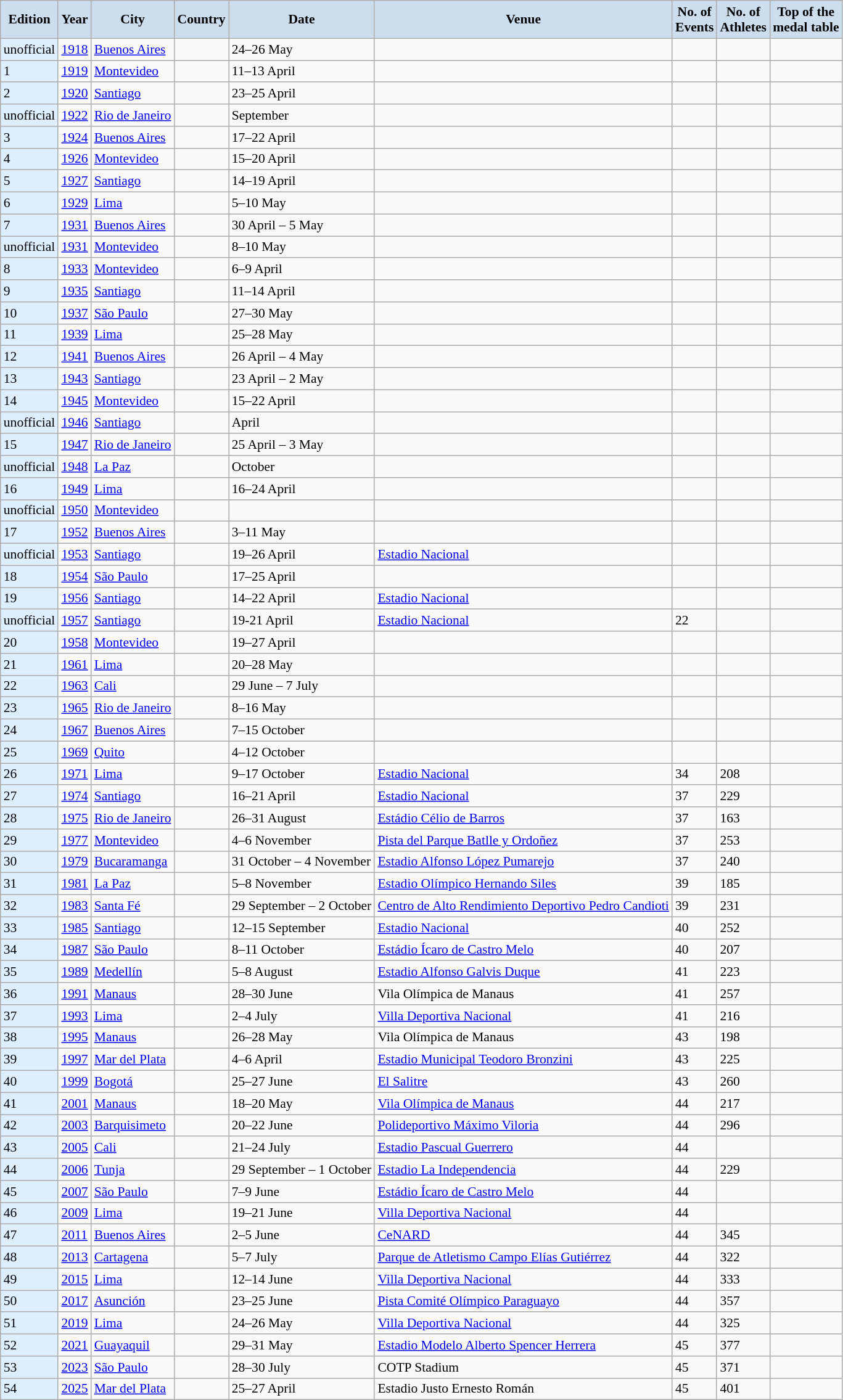<table class="wikitable sortable" style="text-align:left; font-size:90%">
<tr>
<th style="background-color: #CCDDEE;">Edition</th>
<th style="background-color: #CCDDEE;">Year</th>
<th style="background-color: #CCDDEE;">City</th>
<th style="background-color: #CCDDEE;">Country</th>
<th style="background-color: #CCDDEE;">Date</th>
<th style="background-color: #CCDDEE;">Venue</th>
<th style="background-color: #CCDDEE;">No. of <br>Events</th>
<th style="background-color: #CCDDEE;">No. of<br>Athletes</th>
<th style="background-color: #CCDDEE;">Top of the<br>medal table</th>
</tr>
<tr>
<td bgcolor=DDEEFF>unofficial</td>
<td><a href='#'>1918</a></td>
<td><a href='#'>Buenos Aires</a></td>
<td></td>
<td>24–26 May</td>
<td></td>
<td></td>
<td></td>
<td></td>
</tr>
<tr>
<td bgcolor=DDEEFF>1</td>
<td><a href='#'>1919</a></td>
<td><a href='#'>Montevideo</a></td>
<td></td>
<td>11–13 April</td>
<td></td>
<td></td>
<td></td>
<td></td>
</tr>
<tr>
<td bgcolor=DDEEFF>2</td>
<td><a href='#'>1920</a></td>
<td><a href='#'>Santiago</a></td>
<td></td>
<td>23–25 April</td>
<td></td>
<td></td>
<td></td>
<td></td>
</tr>
<tr>
<td bgcolor=DDEEFF>unofficial</td>
<td><a href='#'>1922</a></td>
<td><a href='#'>Rio de Janeiro</a></td>
<td></td>
<td>September</td>
<td></td>
<td></td>
<td></td>
<td></td>
</tr>
<tr>
<td bgcolor=DDEEFF>3</td>
<td><a href='#'>1924</a></td>
<td><a href='#'>Buenos Aires</a></td>
<td></td>
<td>17–22 April</td>
<td></td>
<td></td>
<td></td>
<td></td>
</tr>
<tr>
<td bgcolor=DDEEFF>4</td>
<td><a href='#'>1926</a></td>
<td><a href='#'>Montevideo</a></td>
<td></td>
<td>15–20 April</td>
<td></td>
<td></td>
<td></td>
<td></td>
</tr>
<tr>
<td bgcolor=DDEEFF>5</td>
<td><a href='#'>1927</a></td>
<td><a href='#'>Santiago</a></td>
<td></td>
<td>14–19 April</td>
<td></td>
<td></td>
<td></td>
<td></td>
</tr>
<tr>
<td bgcolor=DDEEFF>6</td>
<td><a href='#'>1929</a></td>
<td><a href='#'>Lima</a></td>
<td></td>
<td>5–10 May</td>
<td></td>
<td></td>
<td></td>
<td></td>
</tr>
<tr>
<td bgcolor=DDEEFF>7</td>
<td><a href='#'>1931</a></td>
<td><a href='#'>Buenos Aires</a></td>
<td></td>
<td>30 April – 5 May</td>
<td></td>
<td></td>
<td></td>
<td></td>
</tr>
<tr>
<td bgcolor=DDEEFF>unofficial</td>
<td><a href='#'>1931</a></td>
<td><a href='#'>Montevideo</a></td>
<td></td>
<td>8–10 May</td>
<td></td>
<td></td>
<td></td>
<td></td>
</tr>
<tr>
<td bgcolor=DDEEFF>8</td>
<td><a href='#'>1933</a></td>
<td><a href='#'>Montevideo</a></td>
<td></td>
<td>6–9 April</td>
<td></td>
<td></td>
<td></td>
<td></td>
</tr>
<tr>
<td bgcolor=DDEEFF>9</td>
<td><a href='#'>1935</a></td>
<td><a href='#'>Santiago</a></td>
<td></td>
<td>11–14 April</td>
<td></td>
<td></td>
<td></td>
<td></td>
</tr>
<tr>
<td bgcolor=DDEEFF>10</td>
<td><a href='#'>1937</a></td>
<td><a href='#'>São Paulo</a></td>
<td></td>
<td>27–30 May</td>
<td></td>
<td></td>
<td></td>
<td></td>
</tr>
<tr>
<td bgcolor=DDEEFF>11</td>
<td><a href='#'>1939</a></td>
<td><a href='#'>Lima</a></td>
<td></td>
<td>25–28 May</td>
<td></td>
<td></td>
<td></td>
<td></td>
</tr>
<tr>
<td bgcolor=DDEEFF>12</td>
<td><a href='#'>1941</a></td>
<td><a href='#'>Buenos Aires</a></td>
<td></td>
<td>26 April – 4 May</td>
<td></td>
<td></td>
<td></td>
<td></td>
</tr>
<tr>
<td bgcolor=DDEEFF>13</td>
<td><a href='#'>1943</a></td>
<td><a href='#'>Santiago</a></td>
<td></td>
<td>23 April – 2 May</td>
<td></td>
<td></td>
<td></td>
<td></td>
</tr>
<tr>
<td bgcolor=DDEEFF>14</td>
<td><a href='#'>1945</a></td>
<td><a href='#'>Montevideo</a></td>
<td></td>
<td>15–22 April</td>
<td></td>
<td></td>
<td></td>
<td></td>
</tr>
<tr>
<td bgcolor=DDEEFF>unofficial</td>
<td><a href='#'>1946</a></td>
<td><a href='#'>Santiago</a></td>
<td></td>
<td>April</td>
<td></td>
<td></td>
<td></td>
<td></td>
</tr>
<tr>
<td bgcolor=DDEEFF>15</td>
<td><a href='#'>1947</a></td>
<td><a href='#'>Rio de Janeiro</a></td>
<td></td>
<td>25 April – 3 May</td>
<td></td>
<td></td>
<td></td>
<td></td>
</tr>
<tr>
<td bgcolor=DDEEFF>unofficial</td>
<td><a href='#'>1948</a></td>
<td><a href='#'>La Paz</a></td>
<td></td>
<td>October</td>
<td></td>
<td></td>
<td></td>
<td></td>
</tr>
<tr>
<td bgcolor=DDEEFF>16</td>
<td><a href='#'>1949</a></td>
<td><a href='#'>Lima</a></td>
<td></td>
<td>16–24 April</td>
<td></td>
<td></td>
<td></td>
<td></td>
</tr>
<tr>
<td bgcolor=DDEEFF>unofficial</td>
<td><a href='#'>1950</a></td>
<td><a href='#'>Montevideo</a></td>
<td></td>
<td></td>
<td></td>
<td></td>
<td></td>
<td></td>
</tr>
<tr>
<td bgcolor=DDEEFF>17</td>
<td><a href='#'>1952</a></td>
<td><a href='#'>Buenos Aires</a></td>
<td></td>
<td>3–11 May</td>
<td></td>
<td></td>
<td></td>
<td></td>
</tr>
<tr>
<td bgcolor=DDEEFF>unofficial</td>
<td><a href='#'>1953</a></td>
<td><a href='#'>Santiago</a></td>
<td></td>
<td>19–26 April</td>
<td><a href='#'>Estadio Nacional</a></td>
<td></td>
<td></td>
<td></td>
</tr>
<tr>
<td bgcolor=DDEEFF>18</td>
<td><a href='#'>1954</a></td>
<td><a href='#'>São Paulo</a></td>
<td></td>
<td>17–25 April</td>
<td></td>
<td></td>
<td></td>
<td></td>
</tr>
<tr>
<td bgcolor=DDEEFF>19</td>
<td><a href='#'>1956</a></td>
<td><a href='#'>Santiago</a></td>
<td></td>
<td>14–22 April</td>
<td><a href='#'>Estadio Nacional</a></td>
<td></td>
<td></td>
<td></td>
</tr>
<tr>
<td bgcolor=DDEEFF>unofficial</td>
<td><a href='#'>1957</a></td>
<td><a href='#'>Santiago</a></td>
<td></td>
<td>19-21 April</td>
<td><a href='#'>Estadio Nacional</a></td>
<td>22</td>
<td></td>
<td></td>
</tr>
<tr>
<td bgcolor=DDEEFF>20</td>
<td><a href='#'>1958</a></td>
<td><a href='#'>Montevideo</a></td>
<td></td>
<td>19–27 April</td>
<td></td>
<td></td>
<td></td>
<td></td>
</tr>
<tr>
<td bgcolor=DDEEFF>21</td>
<td><a href='#'>1961</a></td>
<td><a href='#'>Lima</a></td>
<td></td>
<td>20–28 May</td>
<td></td>
<td></td>
<td></td>
<td></td>
</tr>
<tr>
<td bgcolor=DDEEFF>22</td>
<td><a href='#'>1963</a></td>
<td><a href='#'>Cali</a></td>
<td></td>
<td>29 June – 7 July</td>
<td></td>
<td></td>
<td></td>
<td></td>
</tr>
<tr>
<td bgcolor=DDEEFF>23</td>
<td><a href='#'>1965</a></td>
<td><a href='#'>Rio de Janeiro</a></td>
<td></td>
<td>8–16 May</td>
<td></td>
<td></td>
<td></td>
<td></td>
</tr>
<tr>
<td bgcolor=DDEEFF>24</td>
<td><a href='#'>1967</a></td>
<td><a href='#'>Buenos Aires</a></td>
<td></td>
<td>7–15 October</td>
<td></td>
<td></td>
<td></td>
<td></td>
</tr>
<tr>
<td bgcolor=DDEEFF>25</td>
<td><a href='#'>1969</a></td>
<td><a href='#'>Quito</a></td>
<td></td>
<td>4–12 October</td>
<td></td>
<td></td>
<td></td>
<td></td>
</tr>
<tr>
<td bgcolor=DDEEFF>26</td>
<td><a href='#'>1971</a></td>
<td><a href='#'>Lima</a></td>
<td></td>
<td>9–17 October</td>
<td><a href='#'>Estadio Nacional</a></td>
<td>34</td>
<td>208</td>
<td></td>
</tr>
<tr>
<td bgcolor=DDEEFF>27</td>
<td><a href='#'>1974</a></td>
<td><a href='#'>Santiago</a></td>
<td></td>
<td>16–21 April</td>
<td><a href='#'>Estadio Nacional</a></td>
<td>37</td>
<td>229</td>
<td></td>
</tr>
<tr>
<td bgcolor=DDEEFF>28</td>
<td><a href='#'>1975</a></td>
<td><a href='#'>Rio de Janeiro</a></td>
<td></td>
<td>26–31 August</td>
<td><a href='#'>Estádio Célio de Barros</a></td>
<td>37</td>
<td>163</td>
<td></td>
</tr>
<tr>
<td bgcolor=DDEEFF>29</td>
<td><a href='#'>1977</a></td>
<td><a href='#'>Montevideo</a></td>
<td></td>
<td>4–6 November</td>
<td><a href='#'>Pista del Parque Batlle y Ordoñez</a></td>
<td>37</td>
<td>253</td>
<td></td>
</tr>
<tr>
<td bgcolor=DDEEFF>30</td>
<td><a href='#'>1979</a></td>
<td><a href='#'>Bucaramanga</a></td>
<td></td>
<td>31 October – 4 November</td>
<td><a href='#'>Estadio Alfonso López Pumarejo</a></td>
<td>37</td>
<td>240</td>
<td></td>
</tr>
<tr>
<td bgcolor=DDEEFF>31</td>
<td><a href='#'>1981</a></td>
<td><a href='#'>La Paz</a></td>
<td></td>
<td>5–8 November</td>
<td><a href='#'>Estadio Olímpico Hernando Siles</a></td>
<td>39</td>
<td>185</td>
<td></td>
</tr>
<tr>
<td bgcolor=DDEEFF>32</td>
<td><a href='#'>1983</a></td>
<td><a href='#'>Santa Fé</a></td>
<td></td>
<td>29 September – 2 October</td>
<td><a href='#'>Centro de Alto Rendimiento Deportivo Pedro Candioti</a></td>
<td>39</td>
<td>231</td>
<td></td>
</tr>
<tr>
<td bgcolor=DDEEFF>33</td>
<td><a href='#'>1985</a></td>
<td><a href='#'>Santiago</a></td>
<td></td>
<td>12–15 September</td>
<td><a href='#'>Estadio Nacional</a></td>
<td>40</td>
<td>252</td>
<td></td>
</tr>
<tr>
<td bgcolor=DDEEFF>34</td>
<td><a href='#'>1987</a></td>
<td><a href='#'>São Paulo</a></td>
<td></td>
<td>8–11 October</td>
<td><a href='#'>Estádio Ícaro de Castro Melo</a></td>
<td>40</td>
<td>207</td>
<td></td>
</tr>
<tr>
<td bgcolor=DDEEFF>35</td>
<td><a href='#'>1989</a></td>
<td><a href='#'>Medellín</a></td>
<td></td>
<td>5–8 August</td>
<td><a href='#'>Estadio Alfonso Galvis Duque</a></td>
<td>41</td>
<td>223</td>
<td></td>
</tr>
<tr>
<td bgcolor=DDEEFF>36</td>
<td><a href='#'>1991</a></td>
<td><a href='#'>Manaus</a></td>
<td></td>
<td>28–30 June</td>
<td>Vila Olímpica de Manaus</td>
<td>41</td>
<td>257</td>
<td></td>
</tr>
<tr>
<td bgcolor=DDEEFF>37</td>
<td><a href='#'>1993</a></td>
<td><a href='#'>Lima</a></td>
<td></td>
<td>2–4 July</td>
<td><a href='#'>Villa Deportiva Nacional</a></td>
<td>41</td>
<td>216</td>
<td></td>
</tr>
<tr>
<td bgcolor=DDEEFF>38</td>
<td><a href='#'>1995</a></td>
<td><a href='#'>Manaus</a></td>
<td></td>
<td>26–28 May</td>
<td>Vila Olímpica de Manaus</td>
<td>43</td>
<td>198</td>
<td></td>
</tr>
<tr>
<td bgcolor=DDEEFF>39</td>
<td><a href='#'>1997</a></td>
<td><a href='#'>Mar del Plata</a></td>
<td></td>
<td>4–6 April</td>
<td><a href='#'>Estadio Municipal Teodoro Bronzini</a></td>
<td>43</td>
<td>225</td>
<td></td>
</tr>
<tr>
<td bgcolor=DDEEFF>40</td>
<td><a href='#'>1999</a></td>
<td><a href='#'>Bogotá</a></td>
<td></td>
<td>25–27 June</td>
<td><a href='#'>El Salitre</a></td>
<td>43</td>
<td>260</td>
<td></td>
</tr>
<tr>
<td bgcolor=DDEEFF>41</td>
<td><a href='#'>2001</a></td>
<td><a href='#'>Manaus</a></td>
<td></td>
<td>18–20 May</td>
<td><a href='#'>Vila Olímpica de Manaus</a></td>
<td>44</td>
<td>217</td>
<td></td>
</tr>
<tr>
<td bgcolor=DDEEFF>42</td>
<td><a href='#'>2003</a></td>
<td><a href='#'>Barquisimeto</a></td>
<td></td>
<td>20–22 June</td>
<td><a href='#'>Polideportivo Máximo Viloria</a></td>
<td>44</td>
<td>296</td>
<td></td>
</tr>
<tr>
<td bgcolor=DDEEFF>43</td>
<td><a href='#'>2005</a></td>
<td><a href='#'>Cali</a></td>
<td></td>
<td>21–24 July</td>
<td><a href='#'>Estadio Pascual Guerrero</a></td>
<td>44</td>
<td></td>
<td></td>
</tr>
<tr>
<td bgcolor=DDEEFF>44</td>
<td><a href='#'>2006</a></td>
<td><a href='#'>Tunja</a></td>
<td></td>
<td>29 September – 1 October</td>
<td><a href='#'>Estadio La Independencia</a></td>
<td>44</td>
<td>229</td>
<td></td>
</tr>
<tr>
<td bgcolor=DDEEFF>45</td>
<td><a href='#'>2007</a></td>
<td><a href='#'>São Paulo</a></td>
<td></td>
<td>7–9 June</td>
<td><a href='#'>Estádio Ícaro de Castro Melo</a></td>
<td>44</td>
<td></td>
<td></td>
</tr>
<tr>
<td bgcolor=DDEEFF>46</td>
<td><a href='#'>2009</a></td>
<td><a href='#'>Lima</a></td>
<td></td>
<td>19–21 June</td>
<td><a href='#'>Villa Deportiva Nacional</a></td>
<td>44</td>
<td></td>
<td></td>
</tr>
<tr>
<td bgcolor=DDEEFF>47</td>
<td><a href='#'>2011</a></td>
<td><a href='#'>Buenos Aires</a></td>
<td></td>
<td>2–5 June</td>
<td><a href='#'>CeNARD</a></td>
<td>44</td>
<td>345</td>
<td></td>
</tr>
<tr>
<td bgcolor=DDEEFF>48</td>
<td><a href='#'>2013</a></td>
<td><a href='#'>Cartagena</a></td>
<td></td>
<td>5–7 July</td>
<td><a href='#'>Parque de Atletismo Campo Elías Gutiérrez</a></td>
<td>44</td>
<td>322</td>
<td></td>
</tr>
<tr>
<td bgcolor=DDEEFF>49</td>
<td><a href='#'>2015</a></td>
<td><a href='#'>Lima</a></td>
<td></td>
<td>12–14 June</td>
<td><a href='#'>Villa Deportiva Nacional</a></td>
<td>44</td>
<td>333</td>
<td></td>
</tr>
<tr>
<td bgcolor=DDEEFF>50</td>
<td><a href='#'>2017</a></td>
<td><a href='#'>Asunción</a></td>
<td></td>
<td>23–25 June</td>
<td><a href='#'>Pista Comité Olímpico Paraguayo</a></td>
<td>44</td>
<td>357</td>
<td></td>
</tr>
<tr>
<td bgcolor=DDEEFF>51</td>
<td><a href='#'>2019</a></td>
<td><a href='#'>Lima</a></td>
<td></td>
<td>24–26 May</td>
<td><a href='#'>Villa Deportiva Nacional</a></td>
<td>44</td>
<td>325</td>
<td></td>
</tr>
<tr>
<td bgcolor=DDEEFF>52</td>
<td><a href='#'>2021</a></td>
<td><a href='#'>Guayaquil</a></td>
<td></td>
<td>29–31 May</td>
<td><a href='#'>Estadio Modelo Alberto Spencer Herrera</a></td>
<td>45</td>
<td>377</td>
<td></td>
</tr>
<tr>
<td bgcolor=DDEEFF>53</td>
<td><a href='#'>2023</a></td>
<td><a href='#'>São Paulo</a></td>
<td></td>
<td>28–30 July</td>
<td>COTP Stadium</td>
<td>45</td>
<td>371</td>
<td></td>
</tr>
<tr>
<td bgcolor=DDEEFF>54</td>
<td><a href='#'>2025</a></td>
<td><a href='#'>Mar del Plata</a></td>
<td></td>
<td>25–27 April</td>
<td>Estadio Justo Ernesto Román</td>
<td>45</td>
<td>401</td>
<td></td>
</tr>
</table>
